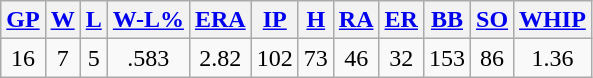<table class="wikitable">
<tr>
<th><a href='#'>GP</a></th>
<th><a href='#'>W</a></th>
<th><a href='#'>L</a></th>
<th><a href='#'>W-L%</a></th>
<th><a href='#'>ERA</a></th>
<th><a href='#'>IP</a></th>
<th><a href='#'>H</a></th>
<th><a href='#'>RA</a></th>
<th><a href='#'>ER</a></th>
<th><a href='#'>BB</a></th>
<th><a href='#'>SO</a></th>
<th><a href='#'>WHIP</a></th>
</tr>
<tr align=center>
<td>16</td>
<td>7</td>
<td>5</td>
<td>.583</td>
<td>2.82</td>
<td>102</td>
<td>73</td>
<td>46</td>
<td>32</td>
<td>153</td>
<td>86</td>
<td>1.36</td>
</tr>
</table>
